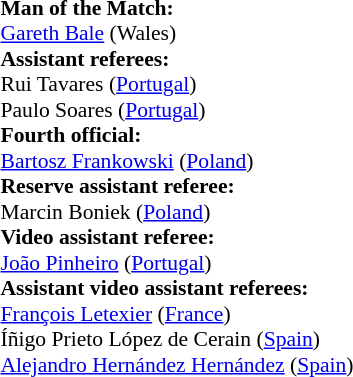<table style="width:50%;font-size:90%">
<tr>
<td><br><strong>Man of the Match:</strong>
<br><a href='#'>Gareth Bale</a> (Wales)<br><strong>Assistant referees:</strong>
<br>Rui Tavares (<a href='#'>Portugal</a>)
<br>Paulo Soares (<a href='#'>Portugal</a>)
<br><strong>Fourth official:</strong>
<br><a href='#'>Bartosz Frankowski</a> (<a href='#'>Poland</a>)
<br><strong>Reserve assistant referee:</strong>
<br>Marcin Boniek (<a href='#'>Poland</a>)
<br><strong>Video assistant referee:</strong>
<br><a href='#'>João Pinheiro</a> (<a href='#'>Portugal</a>)
<br><strong>Assistant video assistant referees:</strong>
<br><a href='#'>François Letexier</a> (<a href='#'>France</a>)
<br>Íñigo Prieto López de Cerain (<a href='#'>Spain</a>)
<br><a href='#'>Alejandro Hernández Hernández</a> (<a href='#'>Spain</a>)</td>
</tr>
</table>
